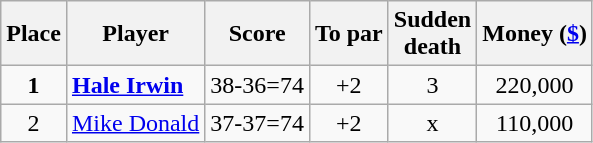<table class="wikitable">
<tr>
<th>Place</th>
<th>Player</th>
<th>Score</th>
<th>To par</th>
<th>Sudden<br>death</th>
<th>Money (<a href='#'>$</a>)</th>
</tr>
<tr>
<td align=center><strong>1</strong></td>
<td> <strong><a href='#'>Hale Irwin</a></strong></td>
<td align=center>38-36=74</td>
<td align=center>+2</td>
<td align=center>3</td>
<td align=center>220,000</td>
</tr>
<tr>
<td align=center>2</td>
<td> <a href='#'>Mike Donald</a></td>
<td align=center>37-37=74</td>
<td align=center>+2</td>
<td align=center>x</td>
<td align=center>110,000</td>
</tr>
</table>
